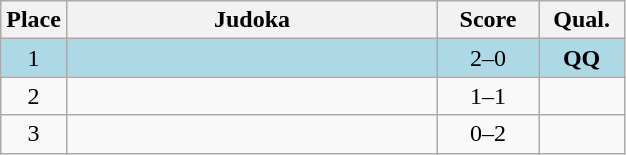<table class=wikitable style="text-align:center">
<tr>
<th width=20>Place</th>
<th width=240>Judoka</th>
<th width=60>Score</th>
<th width=50>Qual.</th>
</tr>
<tr bgcolor=lightblue>
<td>1</td>
<td align=left></td>
<td>2–0</td>
<td><strong>QQ</strong></td>
</tr>
<tr>
<td>2</td>
<td align=left></td>
<td>1–1</td>
<td></td>
</tr>
<tr>
<td>3</td>
<td align=left></td>
<td>0–2</td>
<td></td>
</tr>
</table>
